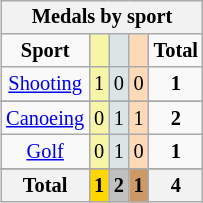<table class=wikitable style="font-size:85%; float:right">
<tr bgcolor=efefef>
<th colspan=7><strong>Medals by sport</strong></th>
</tr>
<tr align=center>
<td><strong>Sport</strong></td>
<td bgcolor=f7f6a8></td>
<td bgcolor=dce5e5></td>
<td bgcolor=ffdab9></td>
<td><strong>Total</strong></td>
</tr>
<tr align=center>
<td><a href='#'>Shooting</a></td>
<td style="background:#F7F6A8;">1</td>
<td style="background:#DCE5E5;">0</td>
<td style="background:#FFDAB9;">0</td>
<td><strong>1</strong></td>
</tr>
<tr>
</tr>
<tr align=center>
<td><a href='#'>Canoeing</a></td>
<td style="background:#F7F6A8;">0</td>
<td style="background:#DCE5E5;">1</td>
<td style="background:#FFDAB9;">1</td>
<td><strong>2</strong></td>
</tr>
<tr align=center>
<td><a href='#'>Golf</a></td>
<td style="background:#F7F6A8;">0</td>
<td style="background:#DCE5E5;">1</td>
<td style="background:#FFDAB9;">0</td>
<td><strong>1</strong></td>
</tr>
<tr>
</tr>
<tr align=center>
<th>Total</th>
<th style="background:gold">1</th>
<th style="background:silver">2</th>
<th style="background:#c96">1</th>
<th>4</th>
</tr>
</table>
